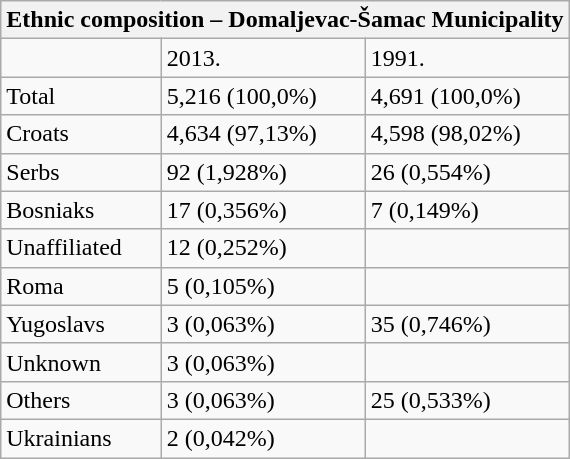<table class="wikitable">
<tr>
<th colspan="8">Ethnic composition – Domaljevac-Šamac Municipality</th>
</tr>
<tr>
<td></td>
<td>2013.</td>
<td>1991.</td>
</tr>
<tr>
<td>Total</td>
<td>5,216 (100,0%)</td>
<td>4,691 (100,0%)</td>
</tr>
<tr>
<td>Croats</td>
<td>4,634 (97,13%)</td>
<td>4,598 (98,02%)</td>
</tr>
<tr>
<td>Serbs</td>
<td>92 (1,928%)</td>
<td>26 (0,554%)</td>
</tr>
<tr>
<td>Bosniaks</td>
<td>17 (0,356%)</td>
<td>7 (0,149%)</td>
</tr>
<tr>
<td>Unaffiliated</td>
<td>12 (0,252%)</td>
<td></td>
</tr>
<tr>
<td>Roma</td>
<td>5 (0,105%)</td>
<td></td>
</tr>
<tr>
<td>Yugoslavs</td>
<td>3 (0,063%)</td>
<td>35 (0,746%)</td>
</tr>
<tr>
<td>Unknown</td>
<td>3 (0,063%)</td>
<td></td>
</tr>
<tr>
<td>Others</td>
<td>3 (0,063%)</td>
<td>25 (0,533%)</td>
</tr>
<tr>
<td>Ukrainians</td>
<td>2 (0,042%)</td>
<td></td>
</tr>
</table>
